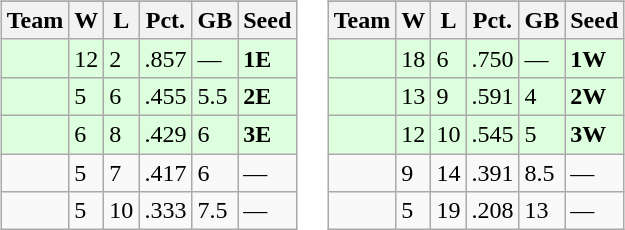<table>
<tr>
<td><br><table class=wikitable>
<tr>
</tr>
<tr>
<th>Team</th>
<th>W</th>
<th>L</th>
<th>Pct.</th>
<th>GB</th>
<th>Seed</th>
</tr>
<tr bgcolor=ddffdd>
<td></td>
<td>12</td>
<td>2</td>
<td>.857</td>
<td>—</td>
<td><strong>1E</strong></td>
</tr>
<tr bgcolor=ddffdd>
<td></td>
<td>5</td>
<td>6</td>
<td>.455</td>
<td>5.5</td>
<td><strong>2E</strong></td>
</tr>
<tr bgcolor=ddffdd>
<td></td>
<td>6</td>
<td>8</td>
<td>.429</td>
<td>6</td>
<td><strong>3E</strong></td>
</tr>
<tr>
<td></td>
<td>5</td>
<td>7</td>
<td>.417</td>
<td>6</td>
<td>—</td>
</tr>
<tr>
<td></td>
<td>5</td>
<td>10</td>
<td>.333</td>
<td>7.5</td>
<td>—</td>
</tr>
</table>
</td>
<td><br><table class="wikitable">
<tr>
</tr>
<tr>
<th>Team</th>
<th>W</th>
<th>L</th>
<th>Pct.</th>
<th>GB</th>
<th>Seed</th>
</tr>
<tr bgcolor=ddffdd>
<td></td>
<td>18</td>
<td>6</td>
<td>.750</td>
<td>—</td>
<td><strong>1W</strong></td>
</tr>
<tr bgcolor=ddffdd>
<td></td>
<td>13</td>
<td>9</td>
<td>.591</td>
<td>4</td>
<td><strong>2W</strong></td>
</tr>
<tr bgcolor=ddffdd>
<td></td>
<td>12</td>
<td>10</td>
<td>.545</td>
<td>5</td>
<td><strong>3W</strong></td>
</tr>
<tr>
<td></td>
<td>9</td>
<td>14</td>
<td>.391</td>
<td>8.5</td>
<td>—</td>
</tr>
<tr>
<td></td>
<td>5</td>
<td>19</td>
<td>.208</td>
<td>13</td>
<td>—</td>
</tr>
</table>
</td>
</tr>
</table>
